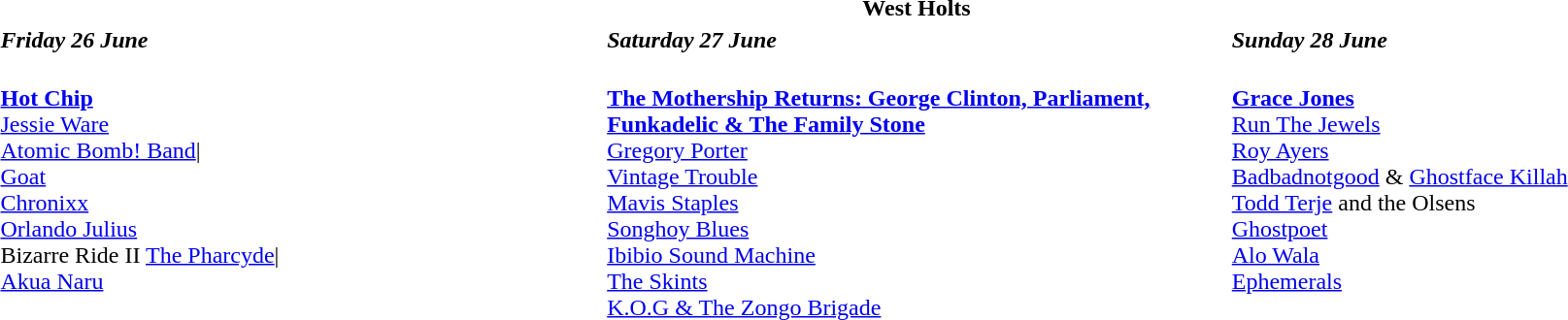<table class="collapsible collapsed" style="width:100%;">
<tr>
<th colspan=3>West Holts</th>
</tr>
<tr>
<td style="width:33%;"><strong><em>Friday 26 June</em></strong></td>
<td style="width:34%;"><strong><em>Saturday 27 June</em></strong></td>
<td style="width:33%;"><strong><em>Sunday 28 June</em></strong></td>
</tr>
<tr valign="top">
<td><br><strong><a href='#'>Hot Chip</a></strong><br><a href='#'>Jessie Ware</a><br><a href='#'>Atomic Bomb! Band</a>|<br><a href='#'>Goat</a><br><a href='#'>Chronixx</a><br><a href='#'>Orlando Julius</a><br>Bizarre Ride II <a href='#'>The Pharcyde</a>|<br><a href='#'>Akua Naru</a></td>
<td><br><strong><a href='#'>The Mothership Returns: George Clinton, Parliament, Funkadelic & The Family Stone</a></strong><br><a href='#'>Gregory Porter</a><br><a href='#'>Vintage Trouble</a><br><a href='#'>Mavis Staples</a><br><a href='#'>Songhoy Blues</a><br><a href='#'>Ibibio Sound Machine</a><br><a href='#'>The Skints</a><br><a href='#'>K.O.G & The Zongo Brigade</a></td>
<td><br><strong><a href='#'>Grace Jones</a></strong><br><a href='#'>Run The Jewels</a><br><a href='#'>Roy Ayers</a><br><a href='#'>Badbadnotgood</a> & <a href='#'>Ghostface Killah</a><br><a href='#'>Todd Terje</a> and the Olsens<br><a href='#'>Ghostpoet</a><br><a href='#'>Alo Wala</a><br><a href='#'>Ephemerals</a></td>
</tr>
</table>
